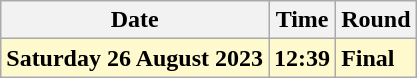<table class="wikitable">
<tr>
<th>Date</th>
<th>Time</th>
<th>Round</th>
</tr>
<tr style=background:lemonchiffon>
<td><strong>Saturday 26 August 2023</strong></td>
<td><strong>12:39</strong></td>
<td><strong>Final</strong></td>
</tr>
</table>
